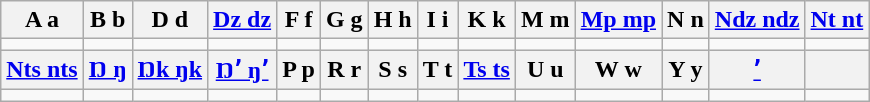<table class="wikitable" style="text-align: center;">
<tr>
<th>A a</th>
<th>B b</th>
<th>D d</th>
<th><a href='#'>Dz dz</a></th>
<th>F f</th>
<th>G g</th>
<th>H h</th>
<th>I i</th>
<th>K k</th>
<th>M m</th>
<th><a href='#'>Mp mp</a></th>
<th>N n</th>
<th><a href='#'>Ndz ndz</a></th>
<th><a href='#'>Nt nt</a></th>
</tr>
<tr>
<td></td>
<td></td>
<td></td>
<td></td>
<td></td>
<td></td>
<td></td>
<td></td>
<td></td>
<td></td>
<td></td>
<td></td>
<td></td>
<td></td>
</tr>
<tr>
<th><a href='#'>Nts nts</a></th>
<th><a href='#'>Ŋ ŋ</a></th>
<th><a href='#'>Ŋk ŋk</a></th>
<th><a href='#'>Ŋʼ ŋʼ</a></th>
<th>P p</th>
<th>R r</th>
<th>S s</th>
<th>T t</th>
<th><a href='#'>Ts ts</a></th>
<th>U u</th>
<th>W w</th>
<th>Y y</th>
<th><a href='#'>ʼ</a></th>
<th></th>
</tr>
<tr>
<td></td>
<td></td>
<td></td>
<td></td>
<td></td>
<td></td>
<td></td>
<td></td>
<td></td>
<td></td>
<td></td>
<td></td>
<td></td>
<td></td>
</tr>
</table>
